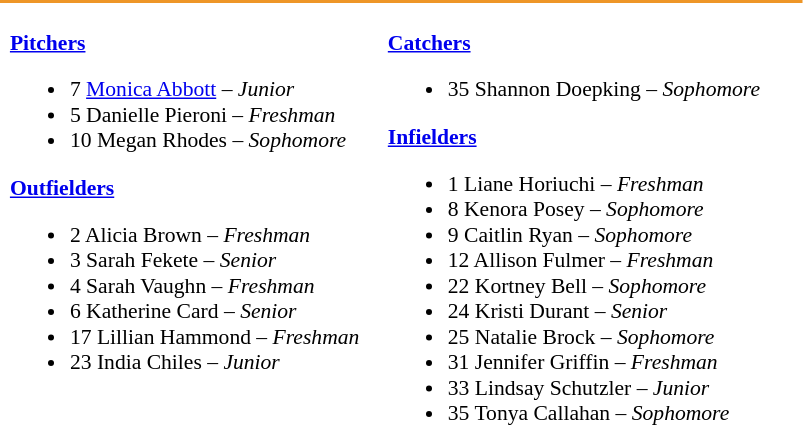<table class="toccolours" style="border-collapse:collapse; font-size:90%;">
<tr>
<td colspan="9" style="background-color: #EE9627; color: #FFFFFF"></td>
</tr>
<tr>
</tr>
<tr>
<td width="03"> </td>
<td valign="top"><br><strong><a href='#'>Pitchers</a></strong><ul><li>7 <a href='#'>Monica Abbott</a> – <em>Junior</em></li><li>5 Danielle Pieroni – <em>Freshman</em></li><li>10 Megan Rhodes – <em>Sophomore</em></li></ul><strong><a href='#'>Outfielders</a></strong><ul><li>2 Alicia Brown – <em>Freshman</em></li><li>3 Sarah Fekete – <em>Senior</em></li><li>4 Sarah Vaughn – <em>Freshman</em></li><li>6 Katherine Card – <em>Senior</em></li><li>17 Lillian Hammond – <em>Freshman</em></li><li>23 India Chiles – <em>Junior</em></li></ul></td>
<td width="15"> </td>
<td valign="top"><br><strong><a href='#'>Catchers</a></strong><ul><li>35 Shannon Doepking – <em>Sophomore</em></li></ul><strong><a href='#'>Infielders</a></strong><ul><li>1 Liane Horiuchi – <em>Freshman</em></li><li>8 Kenora Posey – <em>Sophomore</em></li><li>9 Caitlin Ryan – <em>Sophomore</em></li><li>12 Allison Fulmer – <em>Freshman</em></li><li>22 Kortney Bell – <em>Sophomore</em></li><li>24 Kristi Durant – <em>Senior</em></li><li>25 Natalie Brock – <em>Sophomore</em></li><li>31 Jennifer Griffin – <em>Freshman</em></li><li>33 Lindsay Schutzler – <em>Junior</em></li><li>35 Tonya Callahan – <em>Sophomore</em></li></ul></td>
<td width="25"> </td>
</tr>
</table>
